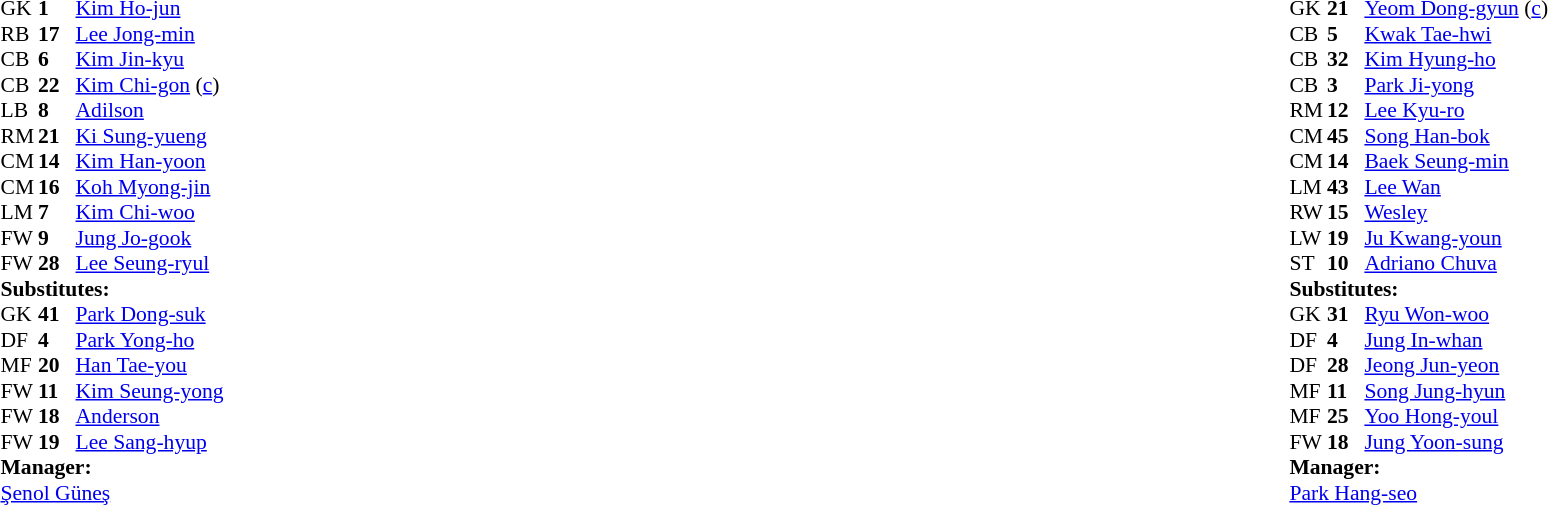<table width="100%">
<tr>
<td valign="top" width="50%"><br><table style="font-size: 90%" cellspacing="0" cellpadding="0">
<tr>
<th width=25></th>
<th width=25></th>
</tr>
<tr>
<td>GK</td>
<td><strong>1</strong></td>
<td> <a href='#'>Kim Ho-jun</a></td>
</tr>
<tr>
<td>RB</td>
<td><strong>17</strong></td>
<td> <a href='#'>Lee Jong-min</a></td>
</tr>
<tr>
<td>CB</td>
<td><strong>6</strong></td>
<td> <a href='#'>Kim Jin-kyu</a></td>
<td></td>
</tr>
<tr>
<td>CB</td>
<td><strong>22</strong></td>
<td> <a href='#'>Kim Chi-gon</a> (<a href='#'>c</a>)</td>
</tr>
<tr>
<td>LB</td>
<td><strong>8</strong></td>
<td> <a href='#'>Adilson</a></td>
</tr>
<tr>
<td>RM</td>
<td><strong>21</strong></td>
<td> <a href='#'>Ki Sung-yueng</a></td>
</tr>
<tr>
<td>CM</td>
<td><strong>14</strong></td>
<td> <a href='#'>Kim Han-yoon</a></td>
<td></td>
<td></td>
</tr>
<tr>
<td>CM</td>
<td><strong>16</strong></td>
<td> <a href='#'>Koh Myong-jin</a></td>
<td></td>
<td></td>
</tr>
<tr>
<td>LM</td>
<td><strong>7</strong></td>
<td> <a href='#'>Kim Chi-woo</a></td>
<td></td>
<td></td>
</tr>
<tr>
<td>FW</td>
<td><strong>9</strong></td>
<td> <a href='#'>Jung Jo-gook</a></td>
<td></td>
<td></td>
</tr>
<tr>
<td>FW</td>
<td><strong>28</strong></td>
<td> <a href='#'>Lee Seung-ryul</a></td>
<td></td>
</tr>
<tr>
<td colspan=3><strong>Substitutes:</strong></td>
</tr>
<tr>
<td>GK</td>
<td><strong>41</strong></td>
<td> <a href='#'>Park Dong-suk</a></td>
</tr>
<tr>
<td>DF</td>
<td><strong>4</strong></td>
<td> <a href='#'>Park Yong-ho</a></td>
</tr>
<tr>
<td>MF</td>
<td><strong>20</strong></td>
<td> <a href='#'>Han Tae-you</a></td>
<td></td>
<td></td>
</tr>
<tr>
<td>FW</td>
<td><strong>11</strong></td>
<td> <a href='#'>Kim Seung-yong</a></td>
<td></td>
<td></td>
</tr>
<tr>
<td>FW</td>
<td><strong>18</strong></td>
<td> <a href='#'>Anderson</a></td>
<td></td>
<td></td>
</tr>
<tr>
<td>FW</td>
<td><strong>19</strong></td>
<td> <a href='#'>Lee Sang-hyup</a></td>
<td></td>
<td></td>
</tr>
<tr>
<td colspan=3><strong>Manager:</strong></td>
</tr>
<tr>
<td colspan=4> <a href='#'>Şenol Güneş</a></td>
</tr>
</table>
</td>
<td valign="top"></td>
<td valign="top" width="50%"><br><table style="font-size: 90%" cellspacing="0" cellpadding="0" align=center>
<tr>
<th width=25></th>
<th width=25></th>
</tr>
<tr>
<td>GK</td>
<td><strong>21</strong></td>
<td> <a href='#'>Yeom Dong-gyun</a> (<a href='#'>c</a>)</td>
</tr>
<tr>
<td>CB</td>
<td><strong>5</strong></td>
<td> <a href='#'>Kwak Tae-hwi</a></td>
</tr>
<tr>
<td>CB</td>
<td><strong>32</strong></td>
<td> <a href='#'>Kim Hyung-ho</a></td>
</tr>
<tr>
<td>CB</td>
<td><strong>3</strong></td>
<td> <a href='#'>Park Ji-yong</a></td>
</tr>
<tr>
<td>RM</td>
<td><strong>12</strong></td>
<td> <a href='#'>Lee Kyu-ro</a></td>
<td></td>
<td></td>
</tr>
<tr>
<td>CM</td>
<td><strong>45</strong></td>
<td> <a href='#'>Song Han-bok</a></td>
</tr>
<tr>
<td>CM</td>
<td><strong>14</strong></td>
<td> <a href='#'>Baek Seung-min</a></td>
</tr>
<tr>
<td>LM</td>
<td><strong>43</strong></td>
<td> <a href='#'>Lee Wan</a></td>
<td></td>
<td></td>
</tr>
<tr>
<td>RW</td>
<td><strong>15</strong></td>
<td> <a href='#'>Wesley</a></td>
<td></td>
</tr>
<tr>
<td>LW</td>
<td><strong>19</strong></td>
<td> <a href='#'>Ju Kwang-youn</a></td>
<td></td>
<td></td>
</tr>
<tr>
<td>ST</td>
<td><strong>10</strong></td>
<td> <a href='#'>Adriano Chuva</a></td>
<td></td>
<td></td>
</tr>
<tr>
<td colspan=3><strong>Substitutes:</strong></td>
</tr>
<tr>
<td>GK</td>
<td><strong>31</strong></td>
<td> <a href='#'>Ryu Won-woo</a></td>
</tr>
<tr>
<td>DF</td>
<td><strong>4</strong></td>
<td> <a href='#'>Jung In-whan</a></td>
<td></td>
<td></td>
</tr>
<tr>
<td>DF</td>
<td><strong>28</strong></td>
<td> <a href='#'>Jeong Jun-yeon</a></td>
<td></td>
<td></td>
</tr>
<tr>
<td>MF</td>
<td><strong>11</strong></td>
<td> <a href='#'>Song Jung-hyun</a></td>
<td></td>
<td></td>
</tr>
<tr>
<td>MF</td>
<td><strong>25</strong></td>
<td> <a href='#'>Yoo Hong-youl</a></td>
</tr>
<tr>
<td>FW</td>
<td><strong>18</strong></td>
<td> <a href='#'>Jung Yoon-sung</a></td>
<td></td>
<td></td>
</tr>
<tr>
<td colspan=3><strong>Manager:</strong></td>
</tr>
<tr>
<td colspan=4> <a href='#'>Park Hang-seo</a></td>
</tr>
</table>
</td>
</tr>
</table>
